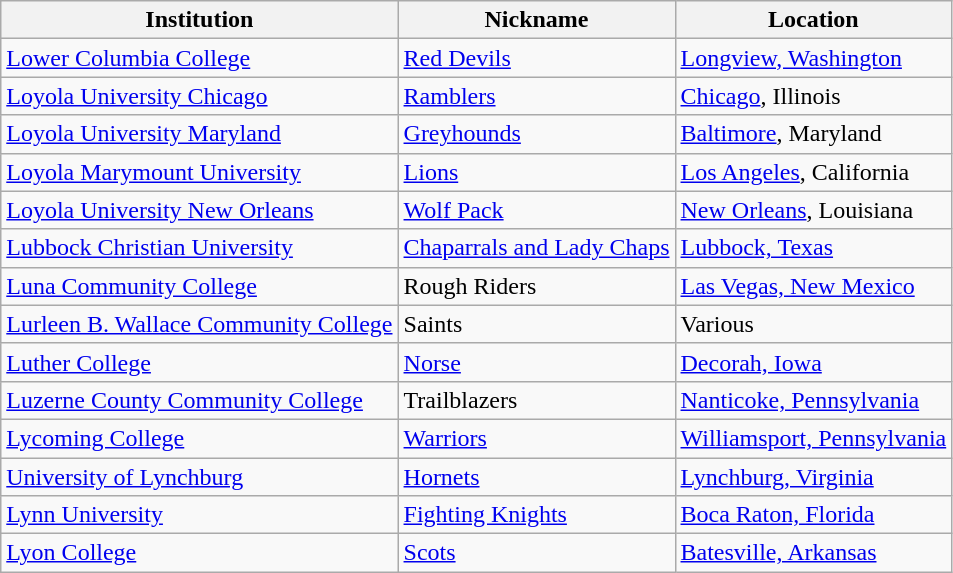<table class="wikitable">
<tr>
<th>Institution</th>
<th>Nickname</th>
<th>Location</th>
</tr>
<tr>
<td><a href='#'>Lower Columbia College</a></td>
<td><a href='#'>Red Devils</a></td>
<td><a href='#'>Longview, Washington</a></td>
</tr>
<tr>
<td><a href='#'>Loyola University Chicago</a></td>
<td><a href='#'>Ramblers</a></td>
<td><a href='#'>Chicago</a>, Illinois</td>
</tr>
<tr>
<td><a href='#'>Loyola University Maryland</a></td>
<td><a href='#'>Greyhounds</a></td>
<td><a href='#'>Baltimore</a>, Maryland</td>
</tr>
<tr>
<td><a href='#'>Loyola Marymount University</a></td>
<td><a href='#'>Lions</a></td>
<td><a href='#'>Los Angeles</a>, California</td>
</tr>
<tr>
<td><a href='#'>Loyola University New Orleans</a></td>
<td><a href='#'>Wolf Pack</a></td>
<td><a href='#'>New Orleans</a>, Louisiana</td>
</tr>
<tr>
<td><a href='#'>Lubbock Christian University</a></td>
<td><a href='#'>Chaparrals and Lady Chaps</a></td>
<td><a href='#'>Lubbock, Texas</a></td>
</tr>
<tr>
<td><a href='#'>Luna Community College</a></td>
<td>Rough Riders</td>
<td><a href='#'>Las Vegas, New Mexico</a></td>
</tr>
<tr>
<td><a href='#'>Lurleen B. Wallace Community College</a></td>
<td>Saints</td>
<td>Various</td>
</tr>
<tr>
<td><a href='#'>Luther College</a></td>
<td><a href='#'>Norse</a></td>
<td><a href='#'>Decorah, Iowa</a></td>
</tr>
<tr>
<td><a href='#'>Luzerne County Community College</a></td>
<td>Trailblazers</td>
<td><a href='#'>Nanticoke, Pennsylvania</a></td>
</tr>
<tr>
<td><a href='#'>Lycoming College</a></td>
<td><a href='#'>Warriors</a></td>
<td><a href='#'>Williamsport, Pennsylvania</a></td>
</tr>
<tr>
<td><a href='#'>University of Lynchburg</a></td>
<td><a href='#'>Hornets</a></td>
<td><a href='#'>Lynchburg, Virginia</a></td>
</tr>
<tr>
<td><a href='#'>Lynn University</a></td>
<td><a href='#'>Fighting Knights</a></td>
<td><a href='#'>Boca Raton, Florida</a></td>
</tr>
<tr>
<td><a href='#'>Lyon College</a></td>
<td><a href='#'>Scots</a></td>
<td><a href='#'>Batesville, Arkansas</a></td>
</tr>
</table>
